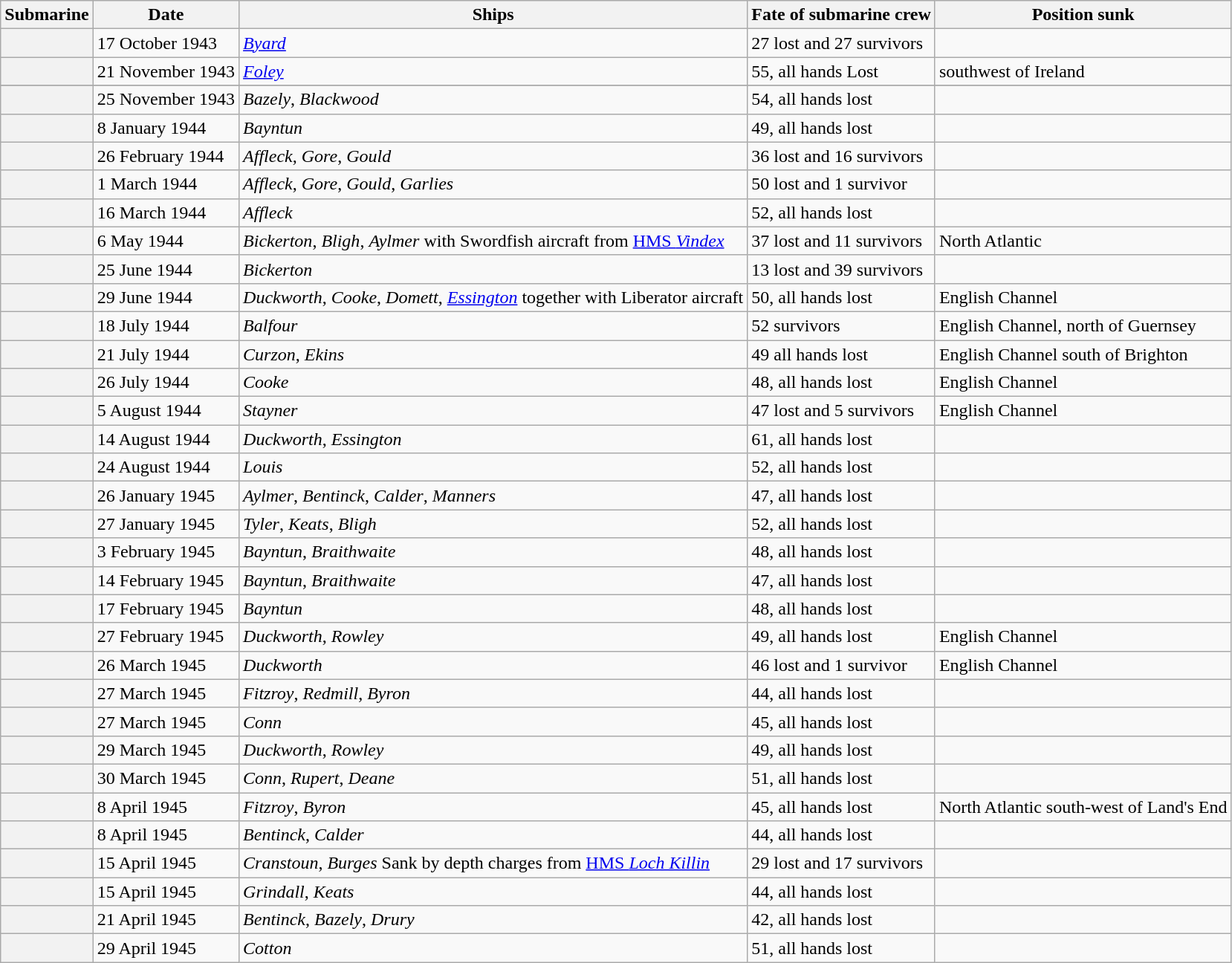<table class="wikitable sortable plainrowheaders">
<tr>
<th scope="col">Submarine</th>
<th scope="col">Date</th>
<th scope="col">Ships</th>
<th scope="col">Fate of submarine crew</th>
<th scope="col">Position sunk</th>
</tr>
<tr>
<th scope="row"></th>
<td>17 October 1943</td>
<td><em><a href='#'>Byard</a></em></td>
<td>27 lost and 27 survivors</td>
<td style=white-space:nowrap></td>
</tr>
<tr>
<th scope="row"></th>
<td style=white-space:nowrap>21 November 1943</td>
<td><em><a href='#'>Foley</a></em></td>
<td>55, all hands Lost</td>
<td>southwest of Ireland </td>
</tr>
<tr>
</tr>
<tr>
<th scope="row"></th>
<td>25 November 1943</td>
<td><em>Bazely</em>,  <em>Blackwood</em></td>
<td>54, all hands lost</td>
<td></td>
</tr>
<tr>
<th scope="row"></th>
<td>8 January 1944</td>
<td><em>Bayntun</em></td>
<td>49, all hands lost</td>
<td></td>
</tr>
<tr>
<th scope="row"></th>
<td>26 February 1944</td>
<td><em>Affleck</em>,  <em>Gore</em>,  <em>Gould</em></td>
<td>36 lost and 16 survivors</td>
<td></td>
</tr>
<tr>
<th scope="row"></th>
<td>1 March 1944</td>
<td><em>Affleck</em>,  <em>Gore</em>,  <em>Gould</em>,  <em>Garlies</em></td>
<td>50 lost and 1 survivor</td>
<td></td>
</tr>
<tr>
<th scope="row"></th>
<td>16 March 1944</td>
<td><em>Affleck</em></td>
<td>52, all hands lost</td>
<td></td>
</tr>
<tr>
<th scope="row"></th>
<td>6 May 1944</td>
<td><em>Bickerton</em>,  <em>Bligh</em>,  <em>Aylmer</em> with Swordfish aircraft from <a href='#'>HMS <em>Vindex</em></a></td>
<td>37 lost and 11 survivors</td>
<td>North Atlantic </td>
</tr>
<tr>
<th scope="row"></th>
<td>25 June 1944</td>
<td><em>Bickerton</em></td>
<td>13 lost and 39 survivors</td>
<td></td>
</tr>
<tr>
<th scope="row"></th>
<td>29 June 1944</td>
<td><em>Duckworth</em>,  <em>Cooke</em>,  <em>Domett</em>,  <em><a href='#'>Essington</a></em> together with Liberator aircraft</td>
<td>50, all hands lost</td>
<td>English Channel </td>
</tr>
<tr>
<th scope="row"></th>
<td>18 July 1944</td>
<td><em>Balfour</em></td>
<td>52 survivors</td>
<td>English Channel, north of Guernsey </td>
</tr>
<tr>
<th scope="row"></th>
<td>21 July 1944</td>
<td><em>Curzon</em>,  <em>Ekins</em></td>
<td>49 all hands lost</td>
<td>English Channel south of Brighton </td>
</tr>
<tr>
<th scope="row"></th>
<td>26 July 1944</td>
<td><em>Cooke</em></td>
<td>48, all hands lost</td>
<td>English Channel </td>
</tr>
<tr>
<th scope="row"></th>
<td>5 August 1944</td>
<td><em>Stayner</em></td>
<td style="white-space:nowrap">47 lost and 5 survivors</td>
<td>English Channel </td>
</tr>
<tr>
<th scope="row"></th>
<td>14 August 1944</td>
<td><em>Duckworth</em>,  <em>Essington</em></td>
<td>61, all hands lost</td>
<td></td>
</tr>
<tr>
<th scope="row"></th>
<td>24 August 1944</td>
<td><em>Louis</em></td>
<td>52, all hands lost</td>
<td></td>
</tr>
<tr>
<th scope="row"></th>
<td>26 January 1945</td>
<td><em>Aylmer</em>,  <em>Bentinck</em>,  <em>Calder</em>,  <em>Manners</em></td>
<td>47, all hands lost</td>
<td></td>
</tr>
<tr>
<th scope="row"></th>
<td>27 January 1945</td>
<td><em>Tyler</em>,  <em>Keats</em>,  <em>Bligh</em></td>
<td>52, all hands lost</td>
<td></td>
</tr>
<tr>
<th scope="row"></th>
<td>3 February 1945</td>
<td><em>Bayntun</em>,  <em>Braithwaite</em></td>
<td>48, all hands lost</td>
<td></td>
</tr>
<tr>
<th scope="row"></th>
<td>14 February 1945</td>
<td><em>Bayntun</em>,  <em>Braithwaite</em></td>
<td>47, all hands lost</td>
<td></td>
</tr>
<tr>
<th scope="row"></th>
<td>17 February 1945</td>
<td><em>Bayntun</em></td>
<td>48, all hands lost</td>
<td></td>
</tr>
<tr>
<th scope="row"></th>
<td>27 February 1945</td>
<td><em>Duckworth</em>,  <em>Rowley</em></td>
<td>49, all hands lost</td>
<td>English Channel </td>
</tr>
<tr>
<th scope="row"></th>
<td>26 March 1945</td>
<td><em>Duckworth</em></td>
<td>46 lost and 1 survivor</td>
<td>English Channel </td>
</tr>
<tr>
<th scope="row"></th>
<td>27 March 1945</td>
<td><em>Fitzroy</em>,  <em>Redmill</em>,  <em>Byron</em></td>
<td>44, all hands lost</td>
<td></td>
</tr>
<tr>
<th scope="row"></th>
<td>27 March 1945</td>
<td><em>Conn</em></td>
<td>45, all hands lost</td>
<td></td>
</tr>
<tr>
<th scope="row"></th>
<td>29 March 1945</td>
<td><em>Duckworth</em>,  <em>Rowley</em></td>
<td>49, all hands lost</td>
<td></td>
</tr>
<tr>
<th scope="row"></th>
<td>30 March 1945</td>
<td><em>Conn</em>,  <em>Rupert</em>,  <em>Deane</em></td>
<td>51, all hands lost</td>
<td></td>
</tr>
<tr>
<th scope="row"></th>
<td>8 April 1945</td>
<td><em>Fitzroy</em>,  <em>Byron</em></td>
<td>45, all hands lost</td>
<td>North Atlantic south-west of Land's End </td>
</tr>
<tr>
<th scope="row"></th>
<td>8 April 1945</td>
<td><em>Bentinck</em>,  <em>Calder</em></td>
<td>44, all hands lost</td>
<td></td>
</tr>
<tr>
<th scope="row"></th>
<td>15 April 1945</td>
<td><em>Cranstoun</em>,  <em>Burges</em>  Sank by depth charges from <a href='#'>HMS <em>Loch Killin</em></a></td>
<td>29 lost and 17 survivors</td>
<td></td>
</tr>
<tr>
<th scope="row"></th>
<td>15 April 1945</td>
<td><em>Grindall</em>,  <em>Keats</em></td>
<td>44, all hands lost</td>
<td></td>
</tr>
<tr>
<th scope="row"></th>
<td>21 April 1945</td>
<td><em>Bentinck</em>,  <em>Bazely</em>,  <em>Drury</em></td>
<td>42, all hands lost</td>
<td></td>
</tr>
<tr>
<th scope="row"></th>
<td>29 April 1945</td>
<td><em>Cotton</em></td>
<td>51, all hands lost</td>
<td></td>
</tr>
</table>
